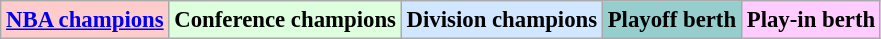<table class="wikitable" style="font-size:95%">
<tr>
<td align="center" bgcolor="#FFCCCC"><strong><a href='#'>NBA champions</a></strong></td>
<td align="center" bgcolor="#DDFFDD"><strong>Conference champions</strong></td>
<td align="center" bgcolor="#D0E7FF"><strong>Division champions</strong></td>
<td align="center" bgcolor="#96CDCD"><strong>Playoff berth</strong></td>
<td align="center" bgcolor="#FFCCFF"><strong>Play-in berth</strong></td>
</tr>
</table>
